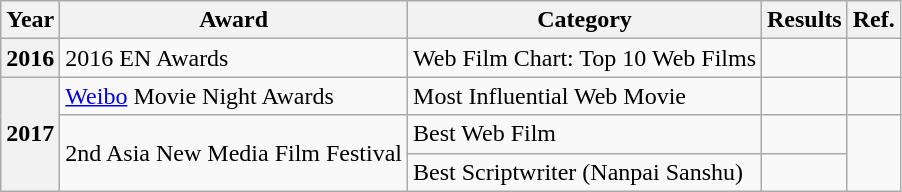<table class="wikitable">
<tr>
<th>Year</th>
<th>Award</th>
<th>Category</th>
<th>Results</th>
<th>Ref.</th>
</tr>
<tr>
<th>2016</th>
<td>2016 EN Awards</td>
<td>Web Film Chart: Top 10 Web Films</td>
<td></td>
<td></td>
</tr>
<tr>
<th rowspan=3>2017</th>
<td><a href='#'>Weibo</a> Movie Night Awards</td>
<td>Most Influential Web Movie</td>
<td></td>
<td></td>
</tr>
<tr>
<td rowspan=2>2nd Asia New Media Film Festival</td>
<td>Best Web Film</td>
<td></td>
<td rowspan=2></td>
</tr>
<tr>
<td>Best Scriptwriter (Nanpai Sanshu)</td>
<td></td>
</tr>
</table>
